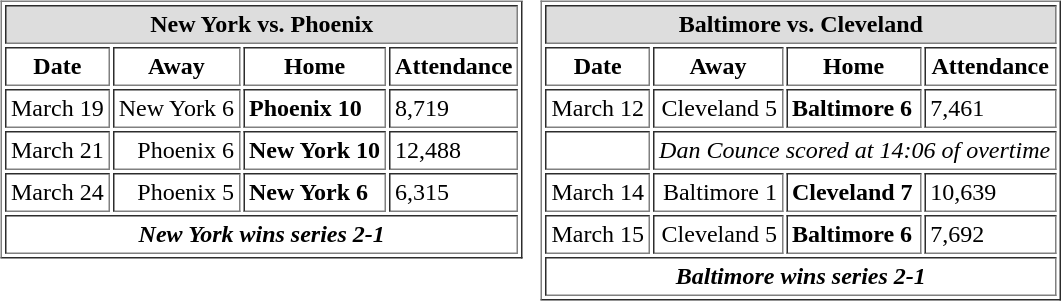<table cellspacing="10">
<tr>
<td valign="top"><br><table cellpadding="3" border="1">
<tr>
<th bgcolor="#DDDDDD" align="center" colspan="4">New York vs. Phoenix</th>
</tr>
<tr>
<th>Date</th>
<th>Away</th>
<th>Home</th>
<th>Attendance</th>
</tr>
<tr>
<td>March 19</td>
<td align="right">New York 6</td>
<td><strong>Phoenix 10</strong></td>
<td>8,719</td>
</tr>
<tr>
<td>March 21</td>
<td align="right">Phoenix 6</td>
<td><strong>New York 10</strong></td>
<td>12,488</td>
</tr>
<tr>
<td>March 24</td>
<td align="right">Phoenix 5</td>
<td><strong>New York 6</strong></td>
<td>6,315</td>
</tr>
<tr>
<td align="center" colspan="4"><strong><em>New York wins series 2-1</em></strong></td>
</tr>
</table>
</td>
<td valign="top"><br><table cellpadding="3" border="1">
<tr>
<th bgcolor="#DDDDDD" align="center" colspan="4">Baltimore vs. Cleveland</th>
</tr>
<tr>
<th>Date</th>
<th>Away</th>
<th>Home</th>
<th>Attendance</th>
</tr>
<tr>
<td>March 12</td>
<td align="right">Cleveland 5</td>
<td><strong>Baltimore 6</strong></td>
<td>7,461</td>
</tr>
<tr>
<td></td>
<td align="left" colspan="4"><em>Dan Counce scored at 14:06 of overtime</em></td>
</tr>
<tr>
<td>March 14</td>
<td align="right">Baltimore 1</td>
<td><strong>Cleveland 7</strong></td>
<td>10,639</td>
</tr>
<tr>
<td>March 15</td>
<td align="right">Cleveland 5</td>
<td><strong>Baltimore 6</strong></td>
<td>7,692</td>
</tr>
<tr>
<td align="center" colspan="4"><strong><em>Baltimore wins series 2-1</em></strong></td>
</tr>
</table>
</td>
</tr>
</table>
